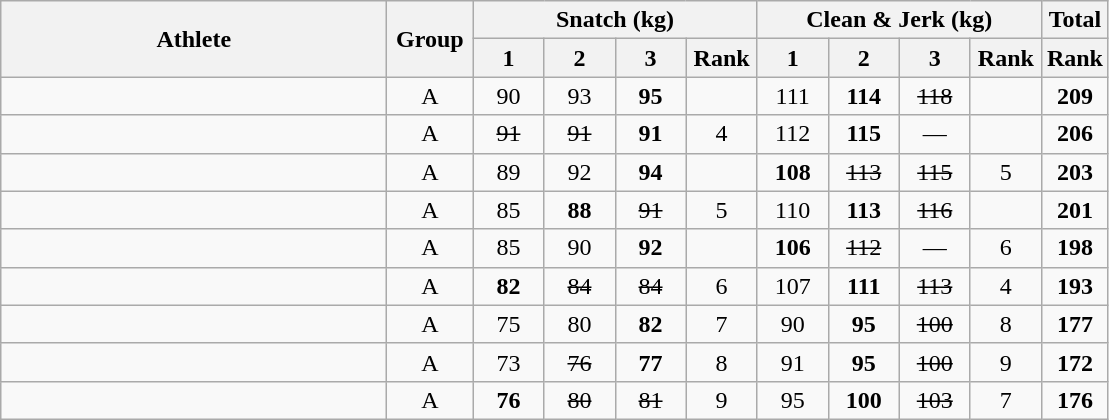<table class = "wikitable sortable" style="text-align:center;">
<tr>
<th rowspan=2 class="unsortable" width=250>Athlete</th>
<th rowspan=2 class="unsortable" width=50>Group</th>
<th colspan=4>Snatch (kg)</th>
<th colspan=4>Clean & Jerk (kg)</th>
<th>Total</th>
</tr>
<tr>
<th width=40 class="unsortable">1</th>
<th width=40 class="unsortable">2</th>
<th width=40 class="unsortable">3</th>
<th width=40>Rank</th>
<th width=40 class="unsortable">1</th>
<th width=40 class="unsortable">2</th>
<th width=40 class="unsortable">3</th>
<th width=40>Rank</th>
<th>Rank</th>
</tr>
<tr>
<td align=left></td>
<td>A</td>
<td>90</td>
<td>93</td>
<td><strong>95</strong></td>
<td></td>
<td>111</td>
<td><strong>114</strong></td>
<td><s>118</s></td>
<td></td>
<td><strong>209</strong></td>
</tr>
<tr>
<td align="left"></td>
<td>A</td>
<td><s>91</s></td>
<td><s>91</s></td>
<td><strong>91</strong></td>
<td>4</td>
<td>112</td>
<td><strong>115</strong></td>
<td>—</td>
<td></td>
<td><strong>206</strong></td>
</tr>
<tr>
<td align="left"></td>
<td>A</td>
<td>89</td>
<td>92</td>
<td><strong>94</strong></td>
<td></td>
<td><strong>108</strong></td>
<td><s>113</s></td>
<td><s>115</s></td>
<td>5</td>
<td><strong>203</strong></td>
</tr>
<tr>
<td align="left"></td>
<td>A</td>
<td>85</td>
<td><strong>88</strong></td>
<td><s>91</s></td>
<td>5</td>
<td>110</td>
<td><strong>113</strong></td>
<td><s>116</s></td>
<td></td>
<td><strong>201</strong></td>
</tr>
<tr>
<td align="left"></td>
<td>A</td>
<td>85</td>
<td>90</td>
<td><strong>92</strong></td>
<td></td>
<td><strong>106</strong></td>
<td><s>112</s></td>
<td>—</td>
<td>6</td>
<td><strong>198</strong></td>
</tr>
<tr>
<td align=left></td>
<td>A</td>
<td><strong>82</strong></td>
<td><s>84</s></td>
<td><s>84</s></td>
<td>6</td>
<td>107</td>
<td><strong>111</strong></td>
<td><s>113</s></td>
<td>4</td>
<td><strong>193</strong></td>
</tr>
<tr>
<td align=left></td>
<td>A</td>
<td>75</td>
<td>80</td>
<td><strong>82</strong></td>
<td>7</td>
<td>90</td>
<td><strong>95</strong></td>
<td><s>100</s></td>
<td>8</td>
<td><strong>177</strong></td>
</tr>
<tr>
<td align=left></td>
<td>A</td>
<td>73</td>
<td><s>76</s></td>
<td><strong>77</strong></td>
<td>8</td>
<td>91</td>
<td><strong>95</strong></td>
<td><s>100</s></td>
<td>9</td>
<td><strong>172</strong></td>
</tr>
<tr>
<td align=left></td>
<td>A</td>
<td><strong>76</strong></td>
<td><s>80</s></td>
<td><s>81</s></td>
<td>9</td>
<td>95</td>
<td><strong>100</strong></td>
<td><s>103</s></td>
<td>7</td>
<td><strong>176</strong></td>
</tr>
</table>
